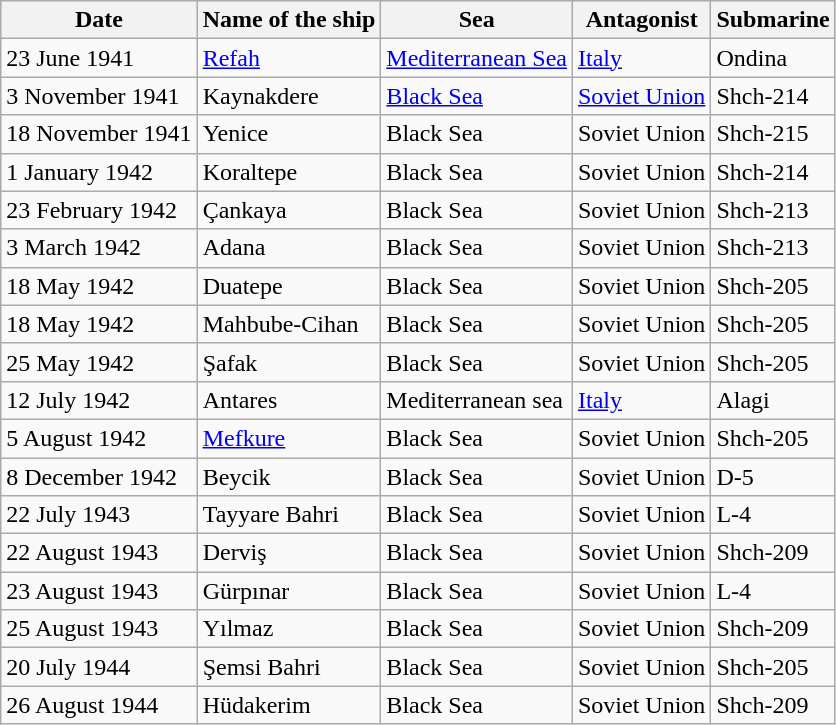<table class="sortable wikitable">
<tr>
<th>Date</th>
<th>Name of the ship</th>
<th>Sea</th>
<th>Antagonist</th>
<th>Submarine</th>
</tr>
<tr>
<td>23 June 1941</td>
<td><a href='#'>Refah</a></td>
<td><a href='#'>Mediterranean Sea</a></td>
<td><a href='#'>Italy</a></td>
<td>Ondina</td>
</tr>
<tr>
<td>3 November 1941</td>
<td>Kaynakdere</td>
<td><a href='#'>Black Sea</a></td>
<td><a href='#'>Soviet Union</a></td>
<td>Shch-214</td>
</tr>
<tr>
<td>18 November 1941</td>
<td>Yenice</td>
<td>Black Sea</td>
<td>Soviet Union</td>
<td>Shch-215</td>
</tr>
<tr>
<td>1 January 1942</td>
<td>Koraltepe</td>
<td>Black Sea</td>
<td>Soviet Union</td>
<td>Shch-214</td>
</tr>
<tr>
<td>23 February 1942</td>
<td>Çankaya</td>
<td>Black Sea</td>
<td>Soviet Union</td>
<td>Shch-213</td>
</tr>
<tr>
<td>3 March 1942</td>
<td>Adana</td>
<td>Black Sea</td>
<td>Soviet Union</td>
<td>Shch-213</td>
</tr>
<tr>
<td>18 May 1942</td>
<td>Duatepe</td>
<td>Black Sea</td>
<td>Soviet Union</td>
<td>Shch-205</td>
</tr>
<tr>
<td>18 May 1942</td>
<td>Mahbube-Cihan</td>
<td>Black Sea</td>
<td>Soviet Union</td>
<td>Shch-205</td>
</tr>
<tr>
<td>25 May 1942</td>
<td>Şafak</td>
<td>Black Sea</td>
<td>Soviet Union</td>
<td>Shch-205</td>
</tr>
<tr>
<td>12 July 1942</td>
<td>Antares</td>
<td>Mediterranean sea</td>
<td><a href='#'>Italy</a></td>
<td>Alagi</td>
</tr>
<tr>
<td>5 August 1942</td>
<td><a href='#'>Mefkure</a></td>
<td>Black Sea</td>
<td>Soviet Union</td>
<td>Shch-205</td>
</tr>
<tr>
<td>8 December 1942</td>
<td>Beycik</td>
<td>Black Sea</td>
<td>Soviet Union</td>
<td>D-5</td>
</tr>
<tr>
<td>22 July 1943</td>
<td>Tayyare Bahri</td>
<td>Black Sea</td>
<td>Soviet Union</td>
<td>L-4</td>
</tr>
<tr>
<td>22 August 1943</td>
<td>Derviş</td>
<td>Black Sea</td>
<td>Soviet Union</td>
<td>Shch-209</td>
</tr>
<tr>
<td>23 August 1943</td>
<td>Gürpınar</td>
<td>Black Sea</td>
<td>Soviet Union</td>
<td>L-4</td>
</tr>
<tr>
<td>25 August 1943</td>
<td>Yılmaz</td>
<td>Black Sea</td>
<td>Soviet Union</td>
<td>Shch-209</td>
</tr>
<tr>
<td>20 July 1944</td>
<td>Şemsi Bahri</td>
<td>Black Sea</td>
<td>Soviet Union</td>
<td>Shch-205</td>
</tr>
<tr>
<td>26 August 1944</td>
<td>Hüdakerim</td>
<td>Black Sea</td>
<td>Soviet Union</td>
<td>Shch-209</td>
</tr>
</table>
